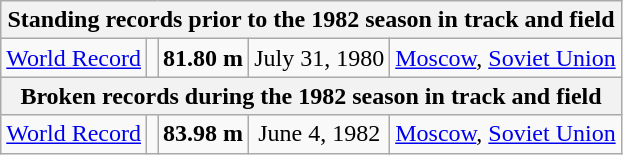<table class="wikitable" style="text-align:center;">
<tr>
<th colspan="5">Standing records prior to the 1982 season in track and field</th>
</tr>
<tr>
<td><a href='#'>World Record</a></td>
<td></td>
<td><strong>81.80 m </strong></td>
<td>July 31, 1980</td>
<td> <a href='#'>Moscow</a>, <a href='#'>Soviet Union</a></td>
</tr>
<tr>
<th colspan="5">Broken records during the 1982 season in track and field</th>
</tr>
<tr>
<td><a href='#'>World Record</a></td>
<td></td>
<td><strong>83.98 m </strong></td>
<td>June 4, 1982</td>
<td> <a href='#'>Moscow</a>, <a href='#'>Soviet Union</a></td>
</tr>
</table>
